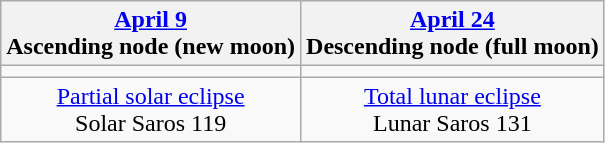<table class="wikitable">
<tr>
<th><a href='#'>April 9</a><br>Ascending node (new moon)<br></th>
<th><a href='#'>April 24</a><br>Descending node (full moon)<br></th>
</tr>
<tr>
<td></td>
<td></td>
</tr>
<tr align=center>
<td><a href='#'>Partial solar eclipse</a><br>Solar Saros 119</td>
<td><a href='#'>Total lunar eclipse</a><br>Lunar Saros 131</td>
</tr>
</table>
